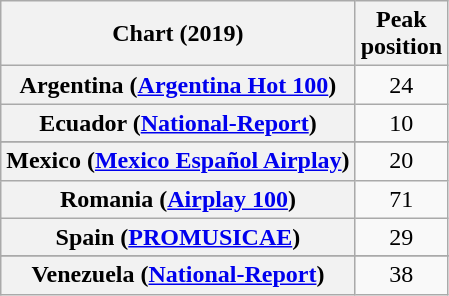<table class="wikitable sortable plainrowheaders" style="text-align:center">
<tr>
<th scope="col">Chart (2019)</th>
<th scope="col">Peak<br>position</th>
</tr>
<tr>
<th scope="row">Argentina (<a href='#'>Argentina Hot 100</a>)</th>
<td>24</td>
</tr>
<tr>
<th scope="row">Ecuador (<a href='#'>National-Report</a>)</th>
<td>10</td>
</tr>
<tr>
</tr>
<tr>
<th scope="row">Mexico (<a href='#'>Mexico Español Airplay</a>)</th>
<td>20</td>
</tr>
<tr>
<th scope="row">Romania (<a href='#'>Airplay 100</a>)</th>
<td>71</td>
</tr>
<tr>
<th scope="row">Spain (<a href='#'>PROMUSICAE</a>)</th>
<td>29</td>
</tr>
<tr>
</tr>
<tr>
<th scope="row">Venezuela (<a href='#'>National-Report</a>)</th>
<td>38</td>
</tr>
</table>
